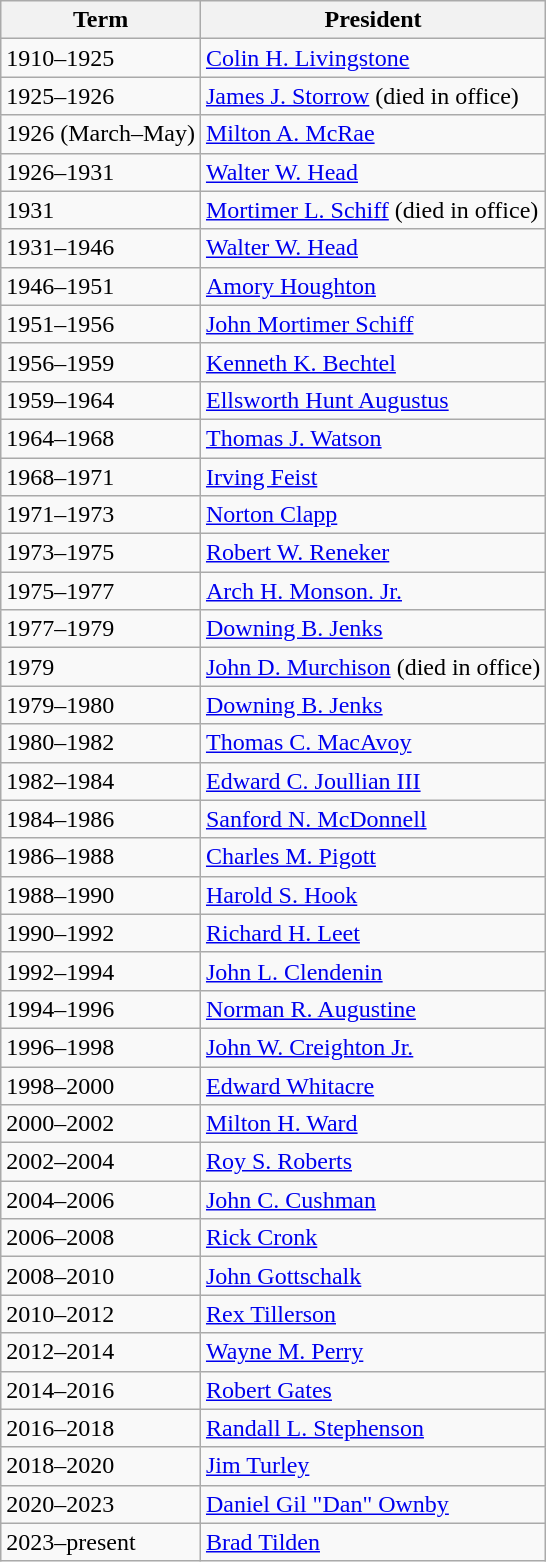<table class=wikitable>
<tr>
<th>Term</th>
<th>President</th>
</tr>
<tr>
<td>1910–1925</td>
<td><a href='#'>Colin H. Livingstone</a></td>
</tr>
<tr>
<td>1925–1926</td>
<td><a href='#'>James J. Storrow</a> (died in office)</td>
</tr>
<tr>
<td>1926 (March–May)</td>
<td><a href='#'>Milton A. McRae</a></td>
</tr>
<tr>
<td>1926–1931</td>
<td><a href='#'>Walter W. Head</a></td>
</tr>
<tr>
<td>1931</td>
<td><a href='#'>Mortimer L. Schiff</a> (died in office)</td>
</tr>
<tr>
<td>1931–1946</td>
<td><a href='#'>Walter W. Head</a></td>
</tr>
<tr>
<td>1946–1951</td>
<td><a href='#'>Amory Houghton</a></td>
</tr>
<tr>
<td>1951–1956</td>
<td><a href='#'>John Mortimer Schiff</a></td>
</tr>
<tr>
<td>1956–1959</td>
<td><a href='#'>Kenneth K. Bechtel</a></td>
</tr>
<tr>
<td>1959–1964</td>
<td><a href='#'>Ellsworth Hunt Augustus</a></td>
</tr>
<tr>
<td>1964–1968</td>
<td><a href='#'>Thomas J. Watson</a></td>
</tr>
<tr>
<td>1968–1971</td>
<td><a href='#'>Irving Feist</a></td>
</tr>
<tr>
<td>1971–1973</td>
<td><a href='#'>Norton Clapp</a></td>
</tr>
<tr>
<td>1973–1975</td>
<td><a href='#'>Robert W. Reneker</a></td>
</tr>
<tr>
<td>1975–1977</td>
<td><a href='#'>Arch H. Monson. Jr.</a></td>
</tr>
<tr>
<td>1977–1979</td>
<td><a href='#'>Downing B. Jenks</a></td>
</tr>
<tr>
<td>1979</td>
<td><a href='#'>John D. Murchison</a> (died in office)</td>
</tr>
<tr>
<td>1979–1980</td>
<td><a href='#'>Downing B. Jenks</a></td>
</tr>
<tr>
<td>1980–1982</td>
<td><a href='#'>Thomas C. MacAvoy</a></td>
</tr>
<tr>
<td>1982–1984</td>
<td><a href='#'>Edward C. Joullian III</a></td>
</tr>
<tr>
<td>1984–1986</td>
<td><a href='#'>Sanford N. McDonnell</a></td>
</tr>
<tr>
<td>1986–1988</td>
<td><a href='#'>Charles M. Pigott</a></td>
</tr>
<tr>
<td>1988–1990</td>
<td><a href='#'>Harold S. Hook</a></td>
</tr>
<tr>
<td>1990–1992</td>
<td><a href='#'>Richard H. Leet</a></td>
</tr>
<tr>
<td>1992–1994</td>
<td><a href='#'>John L. Clendenin</a></td>
</tr>
<tr>
<td>1994–1996</td>
<td><a href='#'>Norman R. Augustine</a></td>
</tr>
<tr>
<td>1996–1998</td>
<td><a href='#'>John W. Creighton Jr.</a></td>
</tr>
<tr>
<td>1998–2000</td>
<td><a href='#'>Edward Whitacre</a></td>
</tr>
<tr>
<td>2000–2002</td>
<td><a href='#'>Milton H. Ward</a></td>
</tr>
<tr>
<td>2002–2004</td>
<td><a href='#'>Roy S. Roberts</a></td>
</tr>
<tr>
<td>2004–2006</td>
<td><a href='#'>John C. Cushman</a></td>
</tr>
<tr>
<td>2006–2008</td>
<td><a href='#'>Rick Cronk</a></td>
</tr>
<tr>
<td>2008–2010</td>
<td><a href='#'>John Gottschalk</a></td>
</tr>
<tr>
<td>2010–2012</td>
<td><a href='#'>Rex Tillerson</a></td>
</tr>
<tr>
<td>2012–2014</td>
<td><a href='#'>Wayne M. Perry</a></td>
</tr>
<tr>
<td>2014–2016</td>
<td><a href='#'>Robert Gates</a></td>
</tr>
<tr>
<td>2016–2018</td>
<td><a href='#'>Randall L. Stephenson</a></td>
</tr>
<tr>
<td>2018–2020</td>
<td><a href='#'>Jim Turley</a></td>
</tr>
<tr>
<td>2020–2023</td>
<td><a href='#'>Daniel Gil "Dan" Ownby</a></td>
</tr>
<tr>
<td>2023–present</td>
<td><a href='#'>Brad Tilden</a></td>
</tr>
</table>
